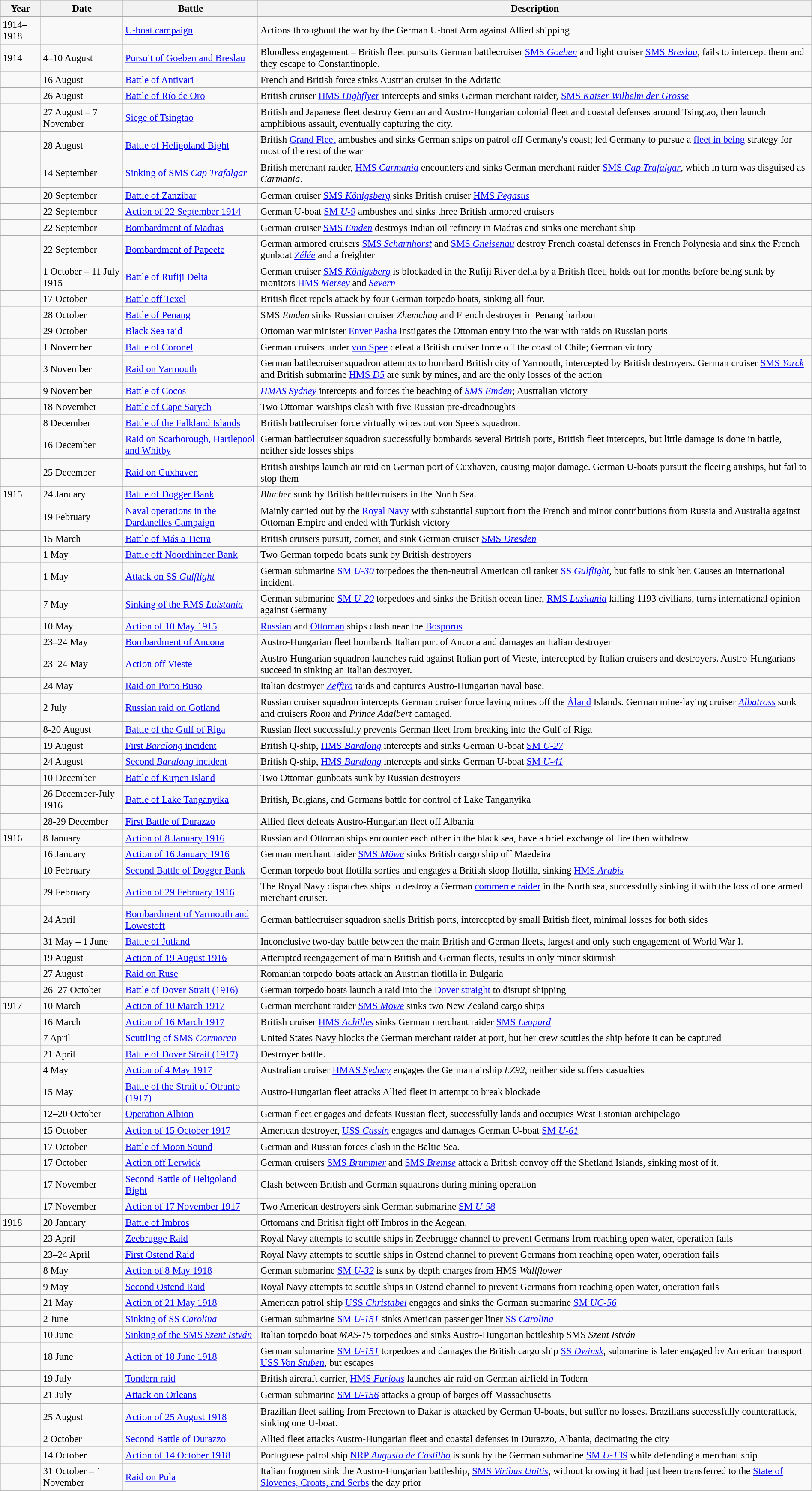<table class="wikitable" style="width:100%; font-size:95%; text-align:left;">
<tr>
<th>Year</th>
<th>Date</th>
<th>Battle</th>
<th>Description</th>
</tr>
<tr>
<td>1914–1918</td>
<td></td>
<td><a href='#'>U-boat campaign</a></td>
<td>Actions throughout the war by the German U-boat Arm against Allied shipping</td>
</tr>
<tr>
<td>1914</td>
<td>4–10 August</td>
<td><a href='#'>Pursuit of Goeben and Breslau</a></td>
<td>Bloodless engagement – British fleet pursuits German battlecruiser <a href='#'>SMS <em>Goeben</em></a> and light cruiser <a href='#'>SMS <em>Breslau</em></a>, fails to intercept them and they escape to Constantinople.</td>
</tr>
<tr valign="top">
<td></td>
<td>16 August</td>
<td><a href='#'>Battle of Antivari</a></td>
<td>French and British force sinks Austrian cruiser in the Adriatic</td>
</tr>
<tr>
<td></td>
<td>26 August</td>
<td><a href='#'>Battle of Río de Oro</a></td>
<td>British cruiser <a href='#'>HMS <em>Highflyer</em></a> intercepts and sinks German merchant raider, <a href='#'>SMS <em>Kaiser Wilhelm der Grosse</em></a></td>
</tr>
<tr>
<td></td>
<td>27 August – 7 November</td>
<td><a href='#'>Siege of Tsingtao</a></td>
<td>British and Japanese fleet destroy German and Austro-Hungarian colonial fleet and coastal defenses around Tsingtao, then launch amphibious assault, eventually capturing the city.</td>
</tr>
<tr>
<td></td>
<td>28 August</td>
<td><a href='#'>Battle of Heligoland Bight</a></td>
<td>British <a href='#'>Grand Fleet</a> ambushes and sinks German ships on patrol off Germany's coast; led Germany to pursue a <a href='#'>fleet in being</a> strategy for most of the rest of the war</td>
</tr>
<tr>
<td></td>
<td>14 September</td>
<td><a href='#'>Sinking of SMS <em>Cap Trafalgar</em></a></td>
<td>British merchant raider, <a href='#'>HMS <em>Carmania</em></a> encounters and sinks German merchant raider <a href='#'>SMS <em>Cap Trafalgar</em></a>, which in turn was disguised as <em>Carmania</em>.</td>
</tr>
<tr>
<td></td>
<td>20 September</td>
<td><a href='#'>Battle of Zanzibar</a></td>
<td>German cruiser <a href='#'>SMS <em>Königsberg</em></a> sinks British cruiser <a href='#'>HMS <em>Pegasus</em></a></td>
</tr>
<tr>
<td></td>
<td>22 September</td>
<td><a href='#'>Action of 22 September 1914</a></td>
<td>German U-boat <a href='#'>SM <em>U-9</em></a> ambushes and sinks three British armored cruisers</td>
</tr>
<tr>
<td></td>
<td>22 September</td>
<td><a href='#'>Bombardment of Madras</a></td>
<td>German cruiser <a href='#'>SMS <em>Emden</em></a> destroys Indian oil refinery in Madras and sinks one merchant ship</td>
</tr>
<tr>
<td></td>
<td>22 September</td>
<td><a href='#'>Bombardment of Papeete</a></td>
<td>German armored cruisers <a href='#'>SMS <em>Scharnhorst</em></a> and <a href='#'>SMS <em>Gneisenau</em></a> destroy French coastal defenses in French Polynesia and sink the French gunboat <a href='#'><em>Zélée</em></a> and a freighter</td>
</tr>
<tr>
<td></td>
<td>1 October – 11 July 1915</td>
<td><a href='#'>Battle of Rufiji Delta</a></td>
<td>German cruiser <a href='#'>SMS <em>Königsberg</em></a> is blockaded in the Rufiji River delta by a British fleet, holds out for months before being sunk by monitors <a href='#'>HMS <em>Mersey</em></a> and <a href='#'><em>Severn</em></a></td>
</tr>
<tr>
<td></td>
<td>17 October</td>
<td><a href='#'>Battle off Texel</a></td>
<td>British fleet repels attack by four German torpedo boats, sinking all four.</td>
</tr>
<tr>
<td></td>
<td>28 October</td>
<td><a href='#'>Battle of Penang</a></td>
<td>SMS <em>Emden</em> sinks Russian cruiser <em>Zhemchug</em> and French destroyer in Penang harbour</td>
</tr>
<tr>
<td></td>
<td>29 October</td>
<td><a href='#'>Black Sea raid</a></td>
<td>Ottoman war minister <a href='#'>Enver Pasha</a> instigates the Ottoman entry into the war with raids on Russian ports</td>
</tr>
<tr>
<td></td>
<td>1 November</td>
<td><a href='#'>Battle of Coronel</a></td>
<td>German cruisers under <a href='#'>von Spee</a> defeat a British cruiser force off the coast of Chile; German victory</td>
</tr>
<tr>
<td></td>
<td>3 November</td>
<td><a href='#'>Raid on Yarmouth</a></td>
<td>German battlecruiser squadron attempts to bombard British city of Yarmouth, intercepted by British destroyers. German cruiser <a href='#'>SMS <em>Yorck</em></a> and British submarine <a href='#'>HMS <em>D5</em></a> are sunk by mines, and are the only losses of the action</td>
</tr>
<tr>
<td></td>
<td>9 November</td>
<td><a href='#'>Battle of Cocos</a></td>
<td><a href='#'><em>HMAS Sydney</em></a> intercepts and forces the beaching of <a href='#'><em>SMS Emden</em></a>; Australian victory</td>
</tr>
<tr>
<td></td>
<td>18 November</td>
<td><a href='#'>Battle of Cape Sarych</a></td>
<td>Two Ottoman warships clash with five Russian pre-dreadnoughts</td>
</tr>
<tr>
<td></td>
<td>8 December</td>
<td><a href='#'>Battle of the Falkland Islands</a></td>
<td>British battlecruiser force virtually wipes out von Spee's squadron.</td>
</tr>
<tr>
<td></td>
<td>16 December</td>
<td><a href='#'>Raid on Scarborough, Hartlepool and Whitby</a></td>
<td>German battlecruiser squadron successfully bombards several British ports, British fleet intercepts, but little damage is done in battle, neither side losses ships</td>
</tr>
<tr>
<td></td>
<td>25 December</td>
<td><a href='#'>Raid on Cuxhaven</a></td>
<td>British airships launch air raid on German port of Cuxhaven, causing major damage. German U-boats pursuit the fleeing airships, but fail to stop them</td>
</tr>
<tr>
</tr>
<tr valign="top">
<td>1915</td>
<td>24 January</td>
<td><a href='#'>Battle of Dogger Bank</a></td>
<td><em>Blucher</em> sunk by British battlecruisers in the North Sea.</td>
</tr>
<tr>
<td></td>
<td>19 February</td>
<td><a href='#'>Naval operations in the Dardanelles Campaign</a></td>
<td>Mainly carried out by the <a href='#'>Royal Navy</a> with substantial support from the French and minor contributions from Russia and Australia against Ottoman Empire and ended with Turkish victory</td>
</tr>
<tr>
<td></td>
<td>15 March</td>
<td><a href='#'>Battle of Más a Tierra</a></td>
<td>British cruisers pursuit, corner, and sink German cruiser <a href='#'>SMS <em>Dresden</em></a></td>
</tr>
<tr>
<td></td>
<td>1 May</td>
<td><a href='#'>Battle off Noordhinder Bank</a></td>
<td>Two German torpedo boats sunk by British destroyers</td>
</tr>
<tr>
<td></td>
<td>1 May</td>
<td><a href='#'>Attack on SS <em>Gulflight</em></a></td>
<td>German submarine <a href='#'>SM <em>U-30</em></a> torpedoes the then-neutral American oil tanker <a href='#'>SS <em>Gulflight</em></a>, but fails to sink her. Causes an international incident.</td>
</tr>
<tr>
<td></td>
<td>7 May</td>
<td><a href='#'>Sinking of the RMS <em>Luistania</em></a></td>
<td>German submarine <a href='#'>SM <em>U-20</em></a> torpedoes and sinks the British ocean liner, <a href='#'>RMS <em>Lusitania</em></a> killing 1193 civilians, turns international opinion against Germany</td>
</tr>
<tr>
<td></td>
<td>10 May</td>
<td><a href='#'>Action of 10 May 1915</a></td>
<td><a href='#'>Russian</a> and <a href='#'>Ottoman</a> ships clash near the <a href='#'>Bosporus</a></td>
</tr>
<tr>
<td></td>
<td>23–24 May</td>
<td><a href='#'>Bombardment of Ancona</a></td>
<td>Austro-Hungarian fleet bombards Italian port of Ancona and damages an Italian destroyer</td>
</tr>
<tr>
<td></td>
<td>23–24 May</td>
<td><a href='#'>Action off Vieste</a></td>
<td>Austro-Hungarian squadron launches raid against Italian port of Vieste, intercepted by Italian cruisers and destroyers. Austro-Hungarians succeed in sinking an Italian destroyer.</td>
</tr>
<tr>
<td></td>
<td>24 May</td>
<td><a href='#'>Raid on Porto Buso</a></td>
<td>Italian destroyer <a href='#'><em>Zeffiro</em></a> raids and captures Austro-Hungarian naval base.</td>
</tr>
<tr>
<td></td>
<td>2 July</td>
<td><a href='#'>Russian raid on Gotland</a></td>
<td>Russian cruiser squadron intercepts German cruiser force laying mines off the <a href='#'>Åland</a> Islands. German mine-laying cruiser <em><a href='#'>Albatross</a></em> sunk and cruisers <em>Roon</em> and <em>Prince Adalbert</em> damaged.</td>
</tr>
<tr>
<td></td>
<td>8-20 August</td>
<td><a href='#'>Battle of the Gulf of Riga</a></td>
<td>Russian fleet successfully prevents German fleet from breaking into the Gulf of Riga</td>
</tr>
<tr>
<td></td>
<td>19 August</td>
<td><a href='#'>First <em>Baralong</em> incident</a></td>
<td>British Q-ship, <a href='#'>HMS <em>Baralong</em></a> intercepts and sinks German U-boat <a href='#'>SM <em>U-27</em></a></td>
</tr>
<tr>
<td></td>
<td>24 August</td>
<td><a href='#'>Second <em>Baralong</em> incident</a></td>
<td>British Q-ship, <a href='#'>HMS <em>Baralong</em></a> intercepts and sinks German U-boat <a href='#'>SM <em>U-41</em></a></td>
</tr>
<tr>
<td></td>
<td>10 December</td>
<td><a href='#'>Battle of Kirpen Island</a></td>
<td>Two Ottoman gunboats sunk by Russian destroyers</td>
</tr>
<tr>
<td></td>
<td>26 December-July 1916</td>
<td><a href='#'>Battle of Lake Tanganyika</a></td>
<td>British, Belgians, and Germans battle for control of Lake Tanganyika</td>
</tr>
<tr>
<td></td>
<td>28-29 December</td>
<td><a href='#'>First Battle of Durazzo</a></td>
<td>Allied fleet defeats Austro-Hungarian fleet off Albania</td>
</tr>
<tr>
<td>1916</td>
<td>8 January</td>
<td><a href='#'>Action of 8 January 1916</a></td>
<td>Russian and Ottoman ships encounter each other in the black sea, have a brief exchange of fire then withdraw</td>
</tr>
<tr>
<td></td>
<td>16 January</td>
<td><a href='#'>Action of 16 January 1916</a></td>
<td>German merchant raider <a href='#'>SMS <em>Möwe</em></a> sinks British cargo ship off Maedeira</td>
</tr>
<tr>
<td></td>
<td>10 February</td>
<td><a href='#'>Second Battle of Dogger Bank</a></td>
<td>German torpedo boat flotilla sorties and engages a British sloop flotilla, sinking <a href='#'>HMS <em>Arabis</em></a></td>
</tr>
<tr>
<td></td>
<td>29 February</td>
<td><a href='#'>Action of 29 February 1916</a></td>
<td>The Royal Navy dispatches ships to destroy a German <a href='#'>commerce raider</a> in the North sea, successfully sinking it with the loss of one armed merchant cruiser.</td>
</tr>
<tr>
<td></td>
<td>24 April</td>
<td><a href='#'>Bombardment of Yarmouth and Lowestoft</a></td>
<td>German battlecruiser squadron shells British ports, intercepted by small British fleet, minimal losses for both sides</td>
</tr>
<tr>
<td></td>
<td>31 May – 1 June</td>
<td><a href='#'>Battle of Jutland</a></td>
<td>Inconclusive two-day battle between the main British and German fleets, largest and only such engagement of World War I.</td>
</tr>
<tr>
<td></td>
<td>19 August</td>
<td><a href='#'>Action of 19 August 1916</a></td>
<td>Attempted reengagement of main British and German fleets, results in only minor skirmish</td>
</tr>
<tr>
<td></td>
<td>27 August</td>
<td><a href='#'>Raid on Ruse</a></td>
<td>Romanian torpedo boats attack an Austrian flotilla in Bulgaria</td>
</tr>
<tr>
<td></td>
<td>26–27 October</td>
<td><a href='#'>Battle of Dover Strait (1916)</a></td>
<td>German torpedo boats launch a raid into the <a href='#'>Dover straight</a> to disrupt shipping</td>
</tr>
<tr>
<td>1917</td>
<td>10 March</td>
<td><a href='#'>Action of 10 March 1917</a></td>
<td>German merchant raider <a href='#'>SMS <em>Möwe</em></a> sinks two New Zealand cargo ships</td>
</tr>
<tr>
<td></td>
<td>16 March</td>
<td><a href='#'>Action of 16 March 1917</a></td>
<td>British cruiser <a href='#'>HMS <em>Achilles</em></a> sinks German merchant raider <a href='#'>SMS <em>Leopard</em></a></td>
</tr>
<tr>
<td></td>
<td>7 April</td>
<td><a href='#'>Scuttling of SMS <em>Cormoran</em></a></td>
<td>United States Navy blocks the German merchant raider  at port, but her crew scuttles the ship before it can be captured</td>
</tr>
<tr>
<td></td>
<td>21 April</td>
<td><a href='#'>Battle of Dover Strait (1917)</a></td>
<td>Destroyer battle.</td>
</tr>
<tr>
<td></td>
<td>4 May</td>
<td><a href='#'>Action of 4 May 1917</a></td>
<td>Australian cruiser <a href='#'>HMAS <em>Sydney</em></a> engages the German airship <em>LZ92</em>, neither side suffers casualties</td>
</tr>
<tr>
<td></td>
<td>15 May</td>
<td><a href='#'>Battle of the Strait of Otranto (1917)</a></td>
<td>Austro-Hungarian fleet attacks Allied fleet in attempt to break blockade</td>
</tr>
<tr>
<td></td>
<td>12–20 October</td>
<td><a href='#'>Operation Albion</a></td>
<td>German fleet engages and defeats Russian fleet, successfully lands and occupies West Estonian archipelago</td>
</tr>
<tr>
<td></td>
<td>15 October</td>
<td><a href='#'>Action of 15 October 1917</a></td>
<td>American destroyer, <a href='#'>USS <em>Cassin</em></a> engages and damages German U-boat <a href='#'>SM <em>U-61</em></a></td>
</tr>
<tr>
<td></td>
<td>17 October</td>
<td><a href='#'>Battle of Moon Sound</a></td>
<td>German and Russian forces clash in the Baltic Sea.</td>
</tr>
<tr>
<td></td>
<td>17 October</td>
<td><a href='#'>Action off Lerwick</a></td>
<td>German cruisers <a href='#'>SMS <em>Brummer</em></a> and <a href='#'>SMS <em>Bremse</em></a> attack a British convoy off the Shetland Islands, sinking most of it.</td>
</tr>
<tr>
<td></td>
<td>17 November</td>
<td><a href='#'>Second Battle of Heligoland Bight</a></td>
<td>Clash between British and German squadrons during mining operation</td>
</tr>
<tr>
<td></td>
<td>17 November</td>
<td><a href='#'>Action of 17 November 1917</a></td>
<td>Two American destroyers sink German submarine <a href='#'>SM <em>U-58</em></a></td>
</tr>
<tr valign="top">
<td>1918</td>
<td>20 January</td>
<td><a href='#'>Battle of Imbros</a></td>
<td>Ottomans and British fight off Imbros in the Aegean.</td>
</tr>
<tr>
<td></td>
<td>23 April</td>
<td><a href='#'>Zeebrugge Raid</a></td>
<td>Royal Navy attempts to scuttle ships in Zeebrugge channel to prevent Germans from reaching open water, operation fails</td>
</tr>
<tr>
<td></td>
<td>23–24 April</td>
<td><a href='#'>First Ostend Raid</a></td>
<td>Royal Navy attempts to scuttle ships in Ostend channel to prevent Germans from reaching open water, operation fails</td>
</tr>
<tr>
<td></td>
<td>8 May</td>
<td><a href='#'>Action of 8 May 1918</a></td>
<td>German submarine <a href='#'>SM <em>U-32</em></a> is sunk by depth charges from HMS <em>Wallflower</em></td>
</tr>
<tr>
<td></td>
<td>9 May</td>
<td><a href='#'>Second Ostend Raid</a></td>
<td>Royal Navy attempts to scuttle ships in Ostend channel to prevent Germans from reaching open water, operation fails</td>
</tr>
<tr>
<td></td>
<td>21 May</td>
<td><a href='#'>Action of 21 May 1918</a></td>
<td>American patrol ship <a href='#'>USS <em>Christabel</em></a> engages and sinks the German submarine <a href='#'>SM <em>UC-56</em></a></td>
</tr>
<tr>
<td></td>
<td>2 June</td>
<td><a href='#'>Sinking of SS <em>Carolina</em></a></td>
<td>German submarine <a href='#'>SM <em>U-151</em></a> sinks American passenger liner <a href='#'>SS <em>Carolina</em></a></td>
</tr>
<tr>
<td></td>
<td>10 June</td>
<td><a href='#'>Sinking of the SMS <em>Szent István</em></a></td>
<td>Italian torpedo boat <em>MAS-15</em> torpedoes and sinks Austro-Hungarian battleship SMS <em>Szent István</em></td>
</tr>
<tr>
<td></td>
<td>18 June</td>
<td><a href='#'>Action of 18 June 1918</a></td>
<td>German submarine <a href='#'>SM <em>U-151</em></a> torpedoes and damages the British cargo ship <a href='#'>SS <em>Dwinsk</em></a>, submarine is later engaged by American transport <a href='#'>USS <em>Von Stuben</em></a>, but escapes</td>
</tr>
<tr>
<td></td>
<td>19 July</td>
<td><a href='#'>Tondern raid</a></td>
<td>British aircraft carrier, <a href='#'>HMS <em>Furious</em></a> launches air raid on German airfield in Todern</td>
</tr>
<tr>
<td></td>
<td>21 July</td>
<td><a href='#'>Attack on Orleans</a></td>
<td>German submarine <a href='#'>SM <em>U-156</em></a> attacks a group of barges off Massachusetts</td>
</tr>
<tr>
<td></td>
<td>25 August</td>
<td><a href='#'>Action of 25 August 1918</a></td>
<td>Brazilian fleet sailing from Freetown to Dakar is attacked by German U-boats, but suffer no losses. Brazilians successfully counterattack, sinking one U-boat.</td>
</tr>
<tr>
<td></td>
<td>2 October</td>
<td><a href='#'>Second Battle of Durazzo</a></td>
<td>Allied fleet attacks Austro-Hungarian fleet and coastal defenses in Durazzo, Albania, decimating the city</td>
</tr>
<tr>
<td></td>
<td>14 October</td>
<td><a href='#'>Action of 14 October 1918</a></td>
<td>Portuguese patrol ship <a href='#'>NRP <em>Augusto de Castilho</em></a> is sunk by the German submarine <a href='#'>SM <em>U-139</em></a> while defending a merchant ship</td>
</tr>
<tr>
<td></td>
<td>31 October – 1 November</td>
<td><a href='#'>Raid on Pula</a></td>
<td>Italian frogmen sink the Austro-Hungarian battleship, <a href='#'>SMS <em>Viribus Unitis</em></a>, without knowing it had just been transferred to the <a href='#'>State of Slovenes, Croats, and Serbs</a> the day prior</td>
</tr>
<tr>
</tr>
</table>
